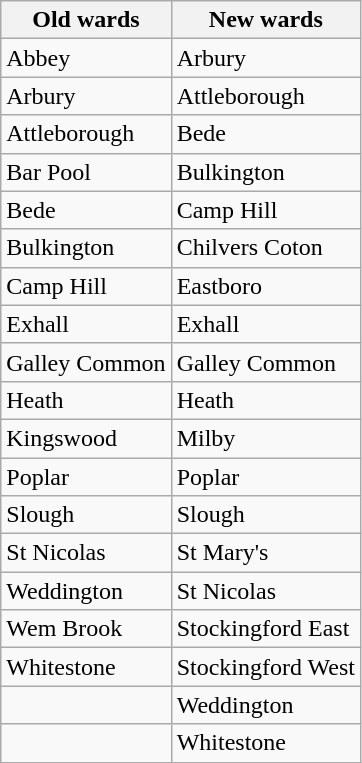<table class="wikitable">
<tr>
<th>Old wards</th>
<th>New wards</th>
</tr>
<tr>
<td>Abbey</td>
<td>Arbury</td>
</tr>
<tr>
<td>Arbury</td>
<td>Attleborough</td>
</tr>
<tr>
<td>Attleborough</td>
<td>Bede</td>
</tr>
<tr>
<td>Bar Pool</td>
<td>Bulkington</td>
</tr>
<tr>
<td>Bede</td>
<td>Camp Hill</td>
</tr>
<tr>
<td>Bulkington</td>
<td>Chilvers Coton</td>
</tr>
<tr>
<td>Camp Hill</td>
<td>Eastboro</td>
</tr>
<tr>
<td>Exhall</td>
<td>Exhall</td>
</tr>
<tr>
<td>Galley Common</td>
<td>Galley Common</td>
</tr>
<tr>
<td>Heath</td>
<td>Heath</td>
</tr>
<tr>
<td>Kingswood</td>
<td>Milby</td>
</tr>
<tr>
<td>Poplar</td>
<td>Poplar</td>
</tr>
<tr>
<td>Slough</td>
<td>Slough</td>
</tr>
<tr>
<td>St Nicolas</td>
<td>St Mary's</td>
</tr>
<tr>
<td>Weddington</td>
<td>St Nicolas</td>
</tr>
<tr>
<td>Wem Brook</td>
<td>Stockingford East</td>
</tr>
<tr>
<td>Whitestone</td>
<td>Stockingford West</td>
</tr>
<tr>
<td></td>
<td>Weddington</td>
</tr>
<tr>
<td></td>
<td>Whitestone</td>
</tr>
</table>
